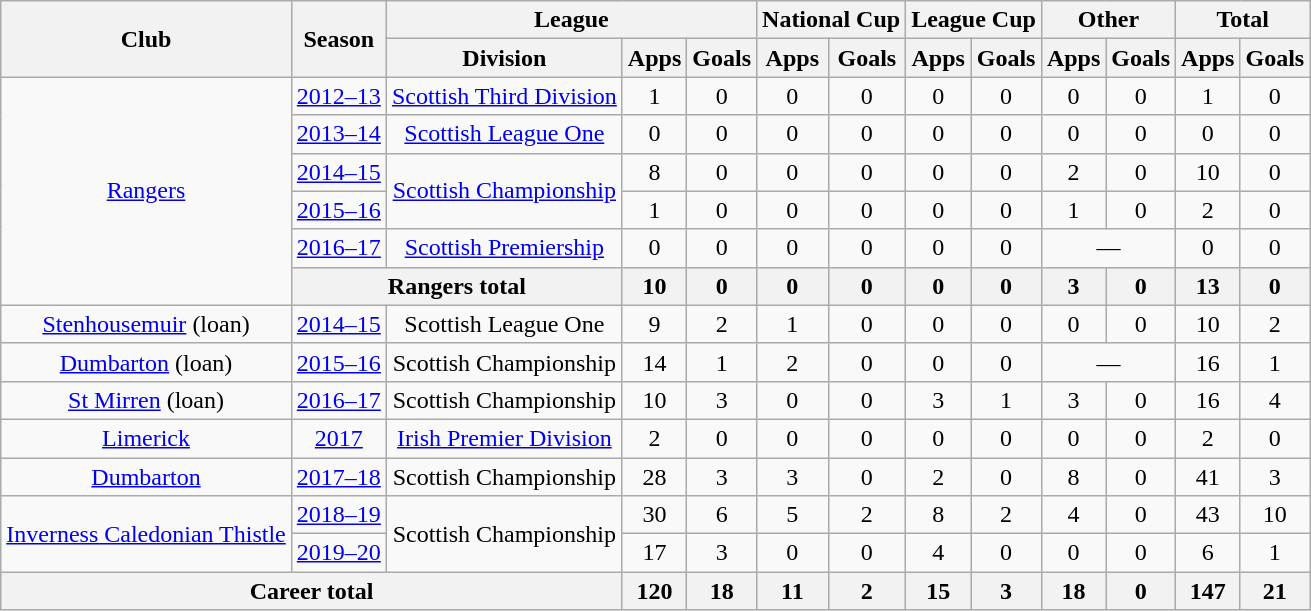<table class="wikitable" style="text-align: center">
<tr>
<th rowspan=2>Club</th>
<th rowspan=2>Season</th>
<th colspan=3>League</th>
<th colspan=2>National Cup</th>
<th colspan=2>League Cup</th>
<th colspan=2>Other</th>
<th colspan=2>Total</th>
</tr>
<tr>
<th>Division</th>
<th>Apps</th>
<th>Goals</th>
<th>Apps</th>
<th>Goals</th>
<th>Apps</th>
<th>Goals</th>
<th>Apps</th>
<th>Goals</th>
<th>Apps</th>
<th>Goals</th>
</tr>
<tr>
<td rowspan="6"><a href='#'>Rangers</a></td>
<td><a href='#'>2012–13</a></td>
<td><a href='#'>Scottish Third Division</a></td>
<td>1</td>
<td>0</td>
<td>0</td>
<td>0</td>
<td>0</td>
<td>0</td>
<td>0</td>
<td>0</td>
<td>1</td>
<td>0</td>
</tr>
<tr>
<td><a href='#'>2013–14</a></td>
<td><a href='#'>Scottish League One</a></td>
<td>0</td>
<td>0</td>
<td>0</td>
<td>0</td>
<td>0</td>
<td>0</td>
<td>0</td>
<td>0</td>
<td>0</td>
<td>0</td>
</tr>
<tr>
<td><a href='#'>2014–15</a></td>
<td rowspan="2"><a href='#'>Scottish Championship</a></td>
<td>8</td>
<td>0</td>
<td>0</td>
<td>0</td>
<td>0</td>
<td>0</td>
<td>2</td>
<td>0</td>
<td>10</td>
<td>0</td>
</tr>
<tr>
<td><a href='#'>2015–16</a></td>
<td>1</td>
<td>0</td>
<td>0</td>
<td>0</td>
<td>0</td>
<td>0</td>
<td>1</td>
<td>0</td>
<td>2</td>
<td>0</td>
</tr>
<tr>
<td><a href='#'>2016–17</a></td>
<td><a href='#'>Scottish Premiership</a></td>
<td>0</td>
<td>0</td>
<td>0</td>
<td>0</td>
<td>0</td>
<td>0</td>
<td colspan="2">—</td>
<td>0</td>
<td>0</td>
</tr>
<tr>
<th colspan="2">Rangers total</th>
<th>10</th>
<th>0</th>
<th>0</th>
<th>0</th>
<th>0</th>
<th>0</th>
<th>3</th>
<th>0</th>
<th>13</th>
<th>0</th>
</tr>
<tr>
<td><a href='#'>Stenhousemuir</a> (loan)</td>
<td><a href='#'>2014–15</a></td>
<td>Scottish League One</td>
<td>9</td>
<td>2</td>
<td>1</td>
<td>0</td>
<td>0</td>
<td>0</td>
<td>0</td>
<td>0</td>
<td>10</td>
<td>2</td>
</tr>
<tr>
<td><a href='#'>Dumbarton</a> (loan)</td>
<td><a href='#'>2015–16</a></td>
<td>Scottish Championship</td>
<td>14</td>
<td>1</td>
<td>2</td>
<td>0</td>
<td>0</td>
<td>0</td>
<td colspan="2">—</td>
<td>16</td>
<td>1</td>
</tr>
<tr>
<td><a href='#'>St Mirren</a> (loan)</td>
<td><a href='#'>2016–17</a></td>
<td>Scottish Championship</td>
<td>10</td>
<td>3</td>
<td>0</td>
<td>0</td>
<td>3</td>
<td>1</td>
<td>3</td>
<td>0</td>
<td>16</td>
<td>4</td>
</tr>
<tr>
<td><a href='#'>Limerick</a></td>
<td><a href='#'>2017</a></td>
<td><a href='#'>Irish Premier Division</a></td>
<td>2</td>
<td>0</td>
<td>0</td>
<td>0</td>
<td>0</td>
<td>0</td>
<td>0</td>
<td>0</td>
<td>2</td>
<td>0</td>
</tr>
<tr>
<td><a href='#'>Dumbarton</a></td>
<td><a href='#'>2017–18</a></td>
<td>Scottish Championship</td>
<td>28</td>
<td>3</td>
<td>3</td>
<td>0</td>
<td>2</td>
<td>0</td>
<td>8</td>
<td>0</td>
<td>41</td>
<td>3</td>
</tr>
<tr>
<td rowspan="2"><a href='#'>Inverness Caledonian Thistle</a></td>
<td><a href='#'>2018–19</a></td>
<td rowspan="2">Scottish Championship</td>
<td>30</td>
<td>6</td>
<td>5</td>
<td>2</td>
<td>8</td>
<td>2</td>
<td>4</td>
<td>0</td>
<td>43</td>
<td>10</td>
</tr>
<tr>
<td><a href='#'>2019–20</a></td>
<td>17</td>
<td>3</td>
<td>0</td>
<td>0</td>
<td>4</td>
<td>0</td>
<td>0</td>
<td>0</td>
<td>6</td>
<td>1</td>
</tr>
<tr>
<th colspan="3">Career total</th>
<th>120</th>
<th>18</th>
<th>11</th>
<th>2</th>
<th>15</th>
<th>3</th>
<th>18</th>
<th>0</th>
<th>147</th>
<th>21</th>
</tr>
</table>
